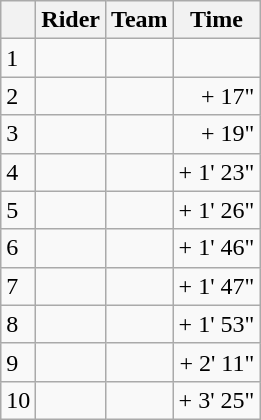<table class="wikitable">
<tr>
<th></th>
<th>Rider</th>
<th>Team</th>
<th>Time</th>
</tr>
<tr>
<td>1</td>
<td> </td>
<td></td>
<td style="text-align:right;"></td>
</tr>
<tr>
<td>2</td>
<td></td>
<td></td>
<td style="text-align:right;">+ 17"</td>
</tr>
<tr>
<td>3</td>
<td></td>
<td></td>
<td style="text-align:right;">+ 19"</td>
</tr>
<tr>
<td>4</td>
<td></td>
<td></td>
<td style="text-align:right;">+ 1' 23"</td>
</tr>
<tr>
<td>5</td>
<td></td>
<td></td>
<td style="text-align:right;">+ 1' 26"</td>
</tr>
<tr>
<td>6</td>
<td></td>
<td></td>
<td style="text-align:right;">+ 1' 46"</td>
</tr>
<tr>
<td>7</td>
<td> </td>
<td></td>
<td style="text-align:right;">+ 1' 47"</td>
</tr>
<tr>
<td>8</td>
<td></td>
<td></td>
<td style="text-align:right;">+ 1' 53"</td>
</tr>
<tr>
<td>9</td>
<td> </td>
<td></td>
<td style="text-align:right;">+ 2' 11"</td>
</tr>
<tr>
<td>10</td>
<td></td>
<td></td>
<td style="text-align:right;">+ 3' 25"</td>
</tr>
</table>
